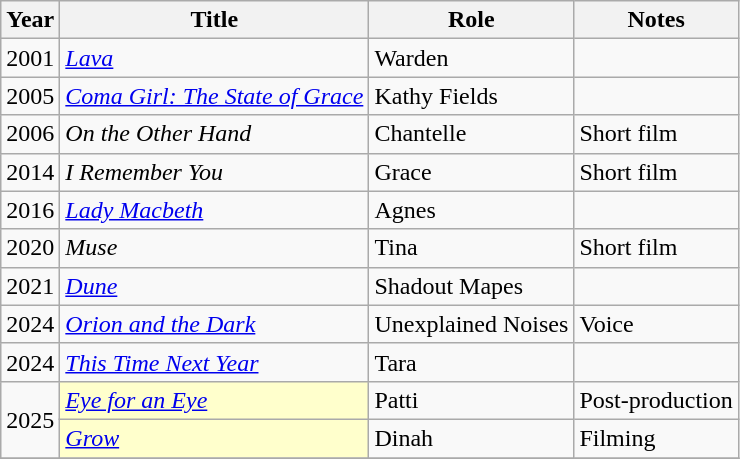<table class="wikitable sortable">
<tr>
<th>Year</th>
<th>Title</th>
<th>Role</th>
<th class="unsortable">Notes</th>
</tr>
<tr>
<td>2001</td>
<td><em><a href='#'>Lava</a></em></td>
<td>Warden</td>
<td></td>
</tr>
<tr>
<td>2005</td>
<td><em><a href='#'>Coma Girl: The State of Grace</a></em></td>
<td>Kathy Fields</td>
<td></td>
</tr>
<tr>
<td>2006</td>
<td><em>On the Other Hand</em></td>
<td>Chantelle</td>
<td>Short film</td>
</tr>
<tr>
<td>2014</td>
<td><em>I Remember You</em></td>
<td>Grace</td>
<td>Short film</td>
</tr>
<tr>
<td>2016</td>
<td><em><a href='#'>Lady Macbeth</a></em></td>
<td>Agnes</td>
<td></td>
</tr>
<tr>
<td>2020</td>
<td><em>Muse</em></td>
<td>Tina</td>
<td>Short film</td>
</tr>
<tr>
<td>2021</td>
<td><em><a href='#'>Dune</a></em></td>
<td>Shadout Mapes</td>
<td></td>
</tr>
<tr>
<td>2024</td>
<td><em><a href='#'>Orion and the Dark</a></em></td>
<td>Unexplained Noises</td>
<td>Voice</td>
</tr>
<tr>
<td>2024</td>
<td><em><a href='#'>This Time Next Year</a></em></td>
<td>Tara</td>
<td></td>
</tr>
<tr>
<td rowspan="2">2025</td>
<td style="background:#FFFFCC;"><em><a href='#'>Eye for an Eye</a></em> </td>
<td>Patti</td>
<td>Post-production</td>
</tr>
<tr>
<td style="background:#FFFFCC;"><em><a href='#'>Grow</a></em></td>
<td>Dinah</td>
<td>Filming</td>
</tr>
<tr>
</tr>
</table>
